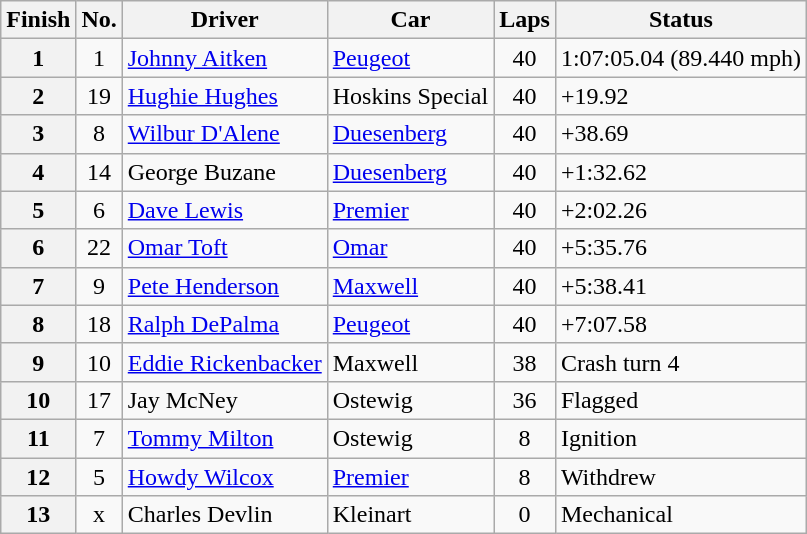<table class="wikitable">
<tr>
<th>Finish</th>
<th>No.</th>
<th>Driver</th>
<th>Car</th>
<th>Laps</th>
<th>Status</th>
</tr>
<tr>
<th>1</th>
<td align=center>1</td>
<td> <a href='#'>Johnny Aitken</a></td>
<td><a href='#'>Peugeot</a></td>
<td align=center>40</td>
<td>1:07:05.04 (89.440 mph)</td>
</tr>
<tr>
<th>2</th>
<td align=center>19</td>
<td> <a href='#'>Hughie Hughes</a></td>
<td>Hoskins Special</td>
<td align=center>40</td>
<td>+19.92</td>
</tr>
<tr>
<th>3</th>
<td align=center>8</td>
<td> <a href='#'>Wilbur D'Alene</a></td>
<td><a href='#'>Duesenberg</a></td>
<td align=center>40</td>
<td>+38.69</td>
</tr>
<tr>
<th>4</th>
<td align=center>14</td>
<td> George Buzane</td>
<td><a href='#'>Duesenberg</a></td>
<td align=center>40</td>
<td>+1:32.62</td>
</tr>
<tr>
<th>5</th>
<td align=center>6</td>
<td> <a href='#'>Dave Lewis</a></td>
<td><a href='#'>Premier</a></td>
<td align=center>40</td>
<td>+2:02.26</td>
</tr>
<tr>
<th>6</th>
<td align=center>22</td>
<td> <a href='#'>Omar Toft</a></td>
<td><a href='#'>Omar</a></td>
<td align=center>40</td>
<td>+5:35.76</td>
</tr>
<tr>
<th>7</th>
<td align=center>9</td>
<td> <a href='#'>Pete Henderson</a></td>
<td><a href='#'>Maxwell</a></td>
<td align=center>40</td>
<td>+5:38.41</td>
</tr>
<tr>
<th>8</th>
<td align=center>18</td>
<td> <a href='#'>Ralph DePalma</a></td>
<td><a href='#'>Peugeot</a></td>
<td align=center>40</td>
<td>+7:07.58</td>
</tr>
<tr>
<th>9</th>
<td align=center>10</td>
<td> <a href='#'>Eddie Rickenbacker</a></td>
<td>Maxwell</td>
<td align=center>38</td>
<td>Crash turn 4</td>
</tr>
<tr>
<th>10</th>
<td align=center>17</td>
<td> Jay McNey</td>
<td>Ostewig</td>
<td align=center>36</td>
<td>Flagged</td>
</tr>
<tr>
<th>11</th>
<td align=center>7</td>
<td> <a href='#'>Tommy Milton</a></td>
<td>Ostewig</td>
<td align=center>8</td>
<td>Ignition</td>
</tr>
<tr>
<th>12</th>
<td align=center>5</td>
<td> <a href='#'>Howdy Wilcox</a></td>
<td><a href='#'>Premier</a></td>
<td align=center>8</td>
<td>Withdrew</td>
</tr>
<tr>
<th>13</th>
<td align=center>x</td>
<td> Charles Devlin</td>
<td>Kleinart</td>
<td align=center>0</td>
<td>Mechanical</td>
</tr>
</table>
